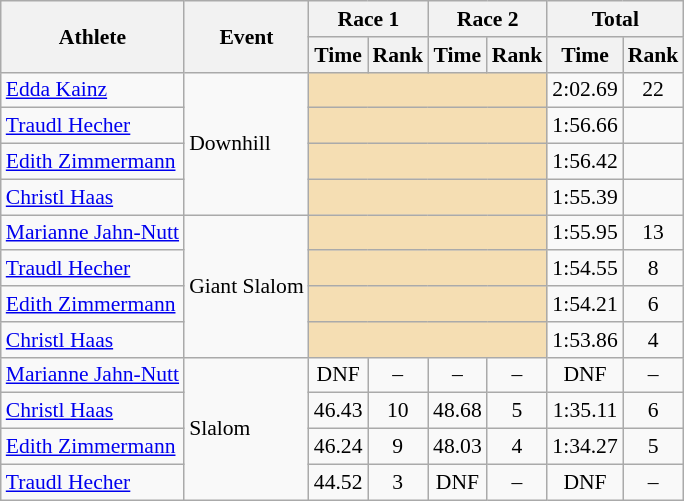<table class="wikitable" style="font-size:90%">
<tr>
<th rowspan="2">Athlete</th>
<th rowspan="2">Event</th>
<th colspan="2">Race 1</th>
<th colspan="2">Race 2</th>
<th colspan="2">Total</th>
</tr>
<tr>
<th>Time</th>
<th>Rank</th>
<th>Time</th>
<th>Rank</th>
<th>Time</th>
<th>Rank</th>
</tr>
<tr>
<td><a href='#'>Edda Kainz</a></td>
<td rowspan="4">Downhill</td>
<td colspan="4" bgcolor="wheat"></td>
<td align="center">2:02.69</td>
<td align="center">22</td>
</tr>
<tr>
<td><a href='#'>Traudl Hecher</a></td>
<td colspan="4" bgcolor="wheat"></td>
<td align="center">1:56.66</td>
<td align="center"></td>
</tr>
<tr>
<td><a href='#'>Edith Zimmermann</a></td>
<td colspan="4" bgcolor="wheat"></td>
<td align="center">1:56.42</td>
<td align="center"></td>
</tr>
<tr>
<td><a href='#'>Christl Haas</a></td>
<td colspan="4" bgcolor="wheat"></td>
<td align="center">1:55.39</td>
<td align="center"></td>
</tr>
<tr>
<td><a href='#'>Marianne Jahn-Nutt</a></td>
<td rowspan="4">Giant Slalom</td>
<td colspan="4" bgcolor="wheat"></td>
<td align="center">1:55.95</td>
<td align="center">13</td>
</tr>
<tr>
<td><a href='#'>Traudl Hecher</a></td>
<td colspan="4" bgcolor="wheat"></td>
<td align="center">1:54.55</td>
<td align="center">8</td>
</tr>
<tr>
<td><a href='#'>Edith Zimmermann</a></td>
<td colspan="4" bgcolor="wheat"></td>
<td align="center">1:54.21</td>
<td align="center">6</td>
</tr>
<tr>
<td><a href='#'>Christl Haas</a></td>
<td colspan="4" bgcolor="wheat"></td>
<td align="center">1:53.86</td>
<td align="center">4</td>
</tr>
<tr>
<td><a href='#'>Marianne Jahn-Nutt</a></td>
<td rowspan="4">Slalom</td>
<td align="center">DNF</td>
<td align="center">–</td>
<td align="center">–</td>
<td align="center">–</td>
<td align="center">DNF</td>
<td align="center">–</td>
</tr>
<tr>
<td><a href='#'>Christl Haas</a></td>
<td align="center">46.43</td>
<td align="center">10</td>
<td align="center">48.68</td>
<td align="center">5</td>
<td align="center">1:35.11</td>
<td align="center">6</td>
</tr>
<tr>
<td><a href='#'>Edith Zimmermann</a></td>
<td align="center">46.24</td>
<td align="center">9</td>
<td align="center">48.03</td>
<td align="center">4</td>
<td align="center">1:34.27</td>
<td align="center">5</td>
</tr>
<tr>
<td><a href='#'>Traudl Hecher</a></td>
<td align="center">44.52</td>
<td align="center">3</td>
<td align="center">DNF</td>
<td align="center">–</td>
<td align="center">DNF</td>
<td align="center">–</td>
</tr>
</table>
